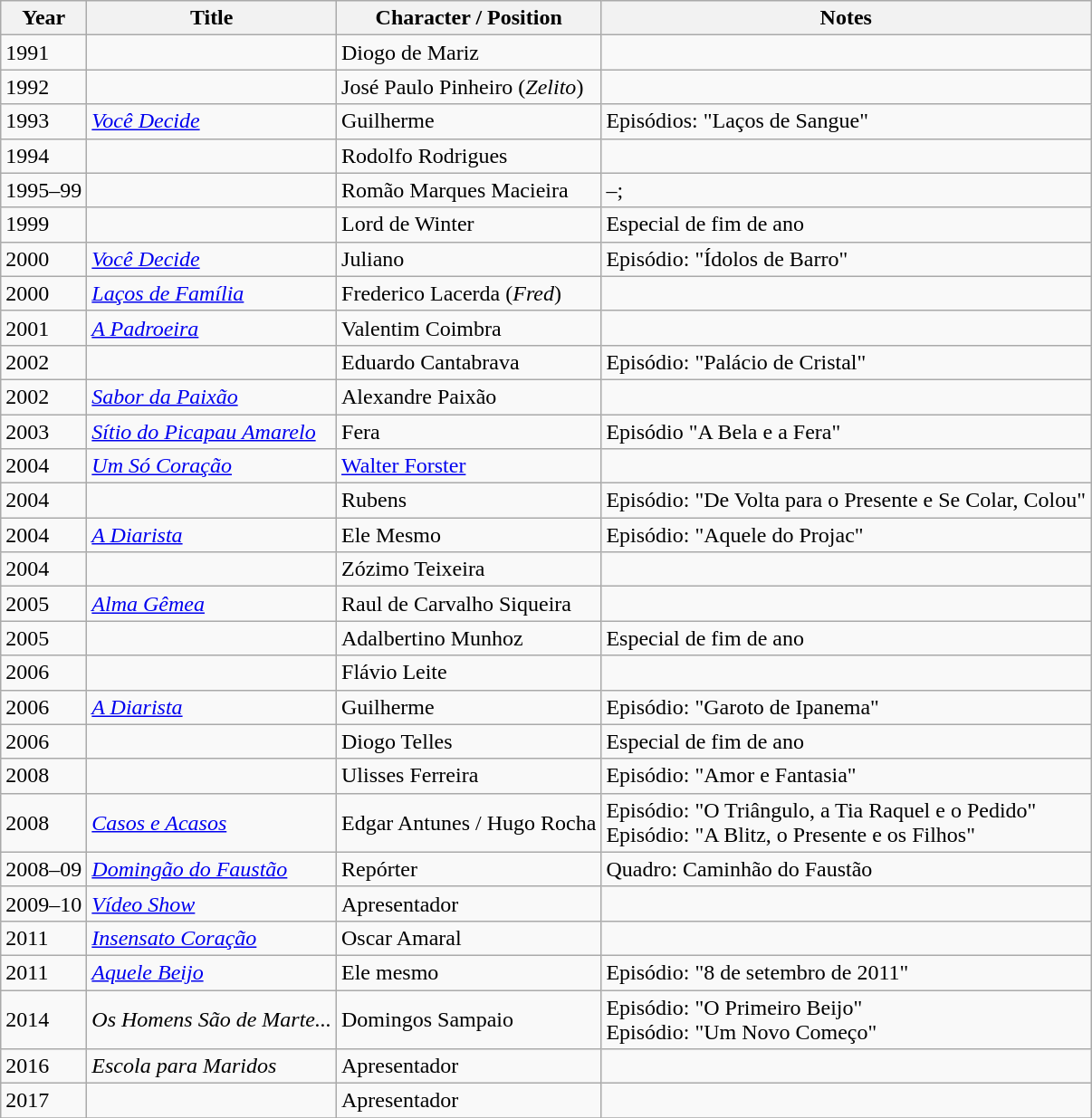<table class="wikitable">
<tr>
<th>Year</th>
<th>Title</th>
<th>Character / Position</th>
<th>Notes</th>
</tr>
<tr>
<td>1991</td>
<td><em></em></td>
<td>Diogo de Mariz</td>
<td></td>
</tr>
<tr>
<td>1992</td>
<td><em></em></td>
<td>José Paulo Pinheiro (<em>Zelito</em>)</td>
<td></td>
</tr>
<tr>
<td>1993</td>
<td><em><a href='#'>Você Decide</a></em></td>
<td>Guilherme</td>
<td>Episódios: "Laços de Sangue"</td>
</tr>
<tr>
<td>1994</td>
<td><em></em></td>
<td>Rodolfo Rodrigues</td>
<td></td>
</tr>
<tr>
<td>1995–99</td>
<td><em></em></td>
<td>Romão Marques Macieira</td>
<td>–; </td>
</tr>
<tr>
<td>1999</td>
<td><em></em></td>
<td>Lord de Winter</td>
<td>Especial de fim de ano</td>
</tr>
<tr>
<td>2000</td>
<td><em><a href='#'>Você Decide</a></em></td>
<td>Juliano</td>
<td>Episódio: "Ídolos de Barro"</td>
</tr>
<tr>
<td>2000</td>
<td><em><a href='#'>Laços de Família</a></em></td>
<td>Frederico Lacerda (<em>Fred</em>)</td>
<td></td>
</tr>
<tr>
<td>2001</td>
<td><em><a href='#'>A Padroeira</a></em></td>
<td>Valentim Coimbra</td>
<td></td>
</tr>
<tr>
<td>2002</td>
<td><em></em></td>
<td>Eduardo Cantabrava</td>
<td>Episódio: "Palácio de Cristal"</td>
</tr>
<tr>
<td>2002</td>
<td><em><a href='#'>Sabor da Paixão</a></em></td>
<td>Alexandre Paixão</td>
<td></td>
</tr>
<tr>
<td>2003</td>
<td><em><a href='#'>Sítio do Picapau Amarelo</a></em></td>
<td>Fera</td>
<td>Episódio "A Bela e a Fera"</td>
</tr>
<tr>
<td>2004</td>
<td><em><a href='#'>Um Só Coração</a></em></td>
<td><a href='#'>Walter Forster</a></td>
<td></td>
</tr>
<tr>
<td>2004</td>
<td><em></em></td>
<td>Rubens</td>
<td>Episódio: "De Volta para o Presente e Se Colar, Colou"</td>
</tr>
<tr>
<td>2004</td>
<td><em><a href='#'>A Diarista</a></em></td>
<td>Ele Mesmo</td>
<td>Episódio: "Aquele do Projac"</td>
</tr>
<tr>
<td>2004</td>
<td><em></em></td>
<td>Zózimo Teixeira</td>
<td></td>
</tr>
<tr>
<td>2005</td>
<td><em><a href='#'>Alma Gêmea</a></em></td>
<td>Raul de Carvalho Siqueira</td>
<td></td>
</tr>
<tr>
<td>2005</td>
<td><em></em></td>
<td>Adalbertino Munhoz</td>
<td>Especial de fim de ano</td>
</tr>
<tr>
<td>2006</td>
<td><em></em></td>
<td>Flávio Leite</td>
<td></td>
</tr>
<tr>
<td>2006</td>
<td><em><a href='#'>A Diarista</a></em></td>
<td>Guilherme</td>
<td>Episódio: "Garoto de Ipanema"</td>
</tr>
<tr>
<td>2006</td>
<td><em></em></td>
<td>Diogo Telles</td>
<td>Especial de fim de ano</td>
</tr>
<tr>
<td>2008</td>
<td><em></em></td>
<td>Ulisses Ferreira</td>
<td>Episódio: "Amor e Fantasia"</td>
</tr>
<tr>
<td>2008</td>
<td><em><a href='#'>Casos e Acasos</a></em></td>
<td>Edgar Antunes / Hugo Rocha</td>
<td>Episódio: "O Triângulo, a Tia Raquel e o Pedido"<br>Episódio: "A Blitz, o Presente e os Filhos"</td>
</tr>
<tr>
<td>2008–09</td>
<td><em><a href='#'>Domingão do Faustão</a></em></td>
<td>Repórter</td>
<td>Quadro: Caminhão do Faustão</td>
</tr>
<tr>
<td>2009–10</td>
<td><em><a href='#'>Vídeo Show</a></em></td>
<td>Apresentador<em></em></td>
<td></td>
</tr>
<tr>
<td>2011</td>
<td><em><a href='#'>Insensato Coração</a></em></td>
<td>Oscar Amaral</td>
<td></td>
</tr>
<tr>
<td>2011</td>
<td><em><a href='#'>Aquele Beijo</a></em></td>
<td>Ele mesmo</td>
<td>Episódio: "8 de setembro de 2011"</td>
</tr>
<tr>
<td>2014</td>
<td><em>Os Homens São de Marte...</em></td>
<td>Domingos Sampaio</td>
<td>Episódio: "O Primeiro Beijo"<br>Episódio: "Um Novo Começo"</td>
</tr>
<tr>
<td>2016</td>
<td><em>Escola para Maridos</em></td>
<td>Apresentador</td>
<td></td>
</tr>
<tr>
<td>2017</td>
<td><em></em></td>
<td>Apresentador</td>
<td></td>
</tr>
<tr>
</tr>
</table>
